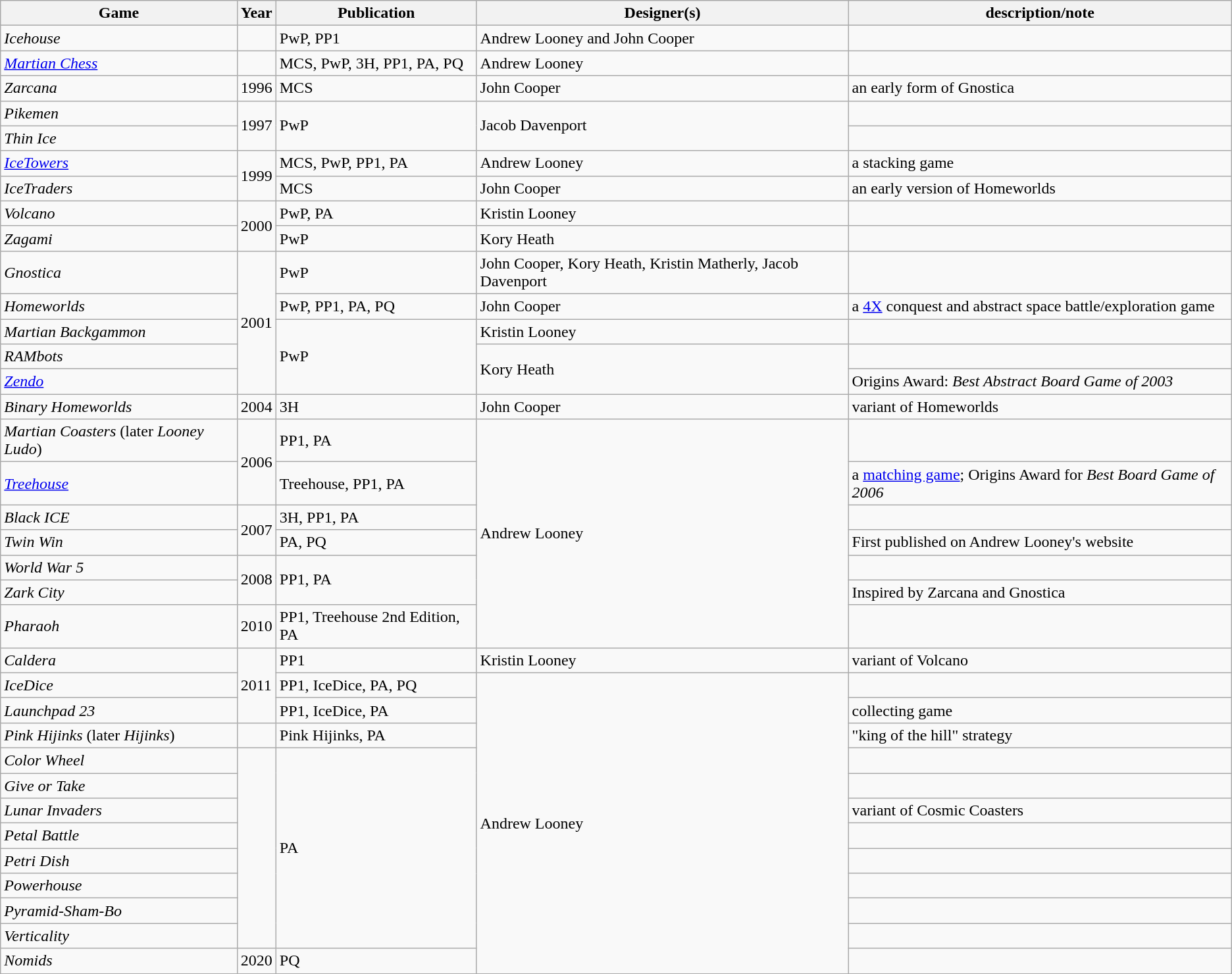<table class="wikitable sortable">
<tr>
<th>Game</th>
<th>Year</th>
<th>Publication</th>
<th>Designer(s)</th>
<th>description/note</th>
</tr>
<tr>
<td><em>Icehouse</em></td>
<td></td>
<td>PwP, PP1</td>
<td>Andrew Looney and John Cooper</td>
<td></td>
</tr>
<tr>
<td><em><a href='#'>Martian Chess</a></em></td>
<td></td>
<td>MCS, PwP, 3H, PP1, PA, PQ</td>
<td>Andrew Looney</td>
<td></td>
</tr>
<tr>
<td><em>Zarcana</em></td>
<td>1996</td>
<td>MCS</td>
<td>John Cooper</td>
<td>an early form of Gnostica</td>
</tr>
<tr>
<td><em>Pikemen</em></td>
<td rowspan=2>1997</td>
<td rowspan=2>PwP</td>
<td rowspan=2>Jacob Davenport</td>
<td></td>
</tr>
<tr>
<td><em>Thin Ice</em></td>
<td></td>
</tr>
<tr>
<td><em><a href='#'>IceTowers</a></em></td>
<td rowspan=2>1999</td>
<td>MCS, PwP, PP1, PA</td>
<td>Andrew Looney</td>
<td>a stacking game</td>
</tr>
<tr>
<td><em>IceTraders</em></td>
<td>MCS</td>
<td>John Cooper</td>
<td>an early version of Homeworlds</td>
</tr>
<tr>
<td><em>Volcano</em></td>
<td rowspan=2>2000</td>
<td>PwP, PA</td>
<td>Kristin Looney</td>
<td></td>
</tr>
<tr>
<td><em>Zagami</em></td>
<td>PwP</td>
<td>Kory Heath</td>
<td></td>
</tr>
<tr>
<td><em>Gnostica</em></td>
<td rowspan=5>2001</td>
<td>PwP</td>
<td>John Cooper, Kory Heath, Kristin Matherly, Jacob Davenport</td>
<td></td>
</tr>
<tr>
<td><em>Homeworlds</em></td>
<td>PwP, PP1, PA, PQ</td>
<td>John Cooper</td>
<td>a <a href='#'>4X</a> conquest and abstract space battle/exploration game</td>
</tr>
<tr>
<td><em>Martian Backgammon</em></td>
<td rowspan=3>PwP</td>
<td>Kristin Looney</td>
<td></td>
</tr>
<tr>
<td><em>RAMbots</em></td>
<td rowspan=2>Kory Heath</td>
<td></td>
</tr>
<tr>
<td><em><a href='#'>Zendo</a></em></td>
<td>Origins Award: <em>Best Abstract Board Game of 2003</em></td>
</tr>
<tr>
<td><em>Binary Homeworlds</em></td>
<td>2004</td>
<td>3H</td>
<td>John Cooper</td>
<td>variant of Homeworlds</td>
</tr>
<tr>
<td><em>Martian Coasters</em> (later <em>Looney Ludo</em>)</td>
<td rowspan=2>2006</td>
<td>PP1, PA</td>
<td rowspan="7">Andrew Looney</td>
<td></td>
</tr>
<tr>
<td><em><a href='#'>Treehouse</a></em></td>
<td>Treehouse, PP1, PA</td>
<td>a <a href='#'>matching game</a>; Origins Award for <em>Best Board Game of 2006</em></td>
</tr>
<tr>
<td><em>Black ICE</em></td>
<td rowspan="2">2007</td>
<td>3H, PP1, PA</td>
<td></td>
</tr>
<tr>
<td><em>Twin Win</em></td>
<td>PA, PQ</td>
<td>First published on Andrew Looney's website</td>
</tr>
<tr>
<td><em>World War 5</em></td>
<td rowspan=2>2008</td>
<td rowspan=2>PP1, PA</td>
<td></td>
</tr>
<tr>
<td><em>Zark City</em></td>
<td>Inspired by Zarcana and Gnostica</td>
</tr>
<tr>
<td><em>Pharaoh</em></td>
<td>2010</td>
<td>PP1, Treehouse 2nd Edition, PA</td>
<td></td>
</tr>
<tr>
<td><em>Caldera</em></td>
<td rowspan=3>2011</td>
<td>PP1</td>
<td>Kristin Looney</td>
<td>variant of Volcano</td>
</tr>
<tr>
<td><em>IceDice</em></td>
<td>PP1, IceDice, PA, PQ</td>
<td rowspan="12">Andrew Looney</td>
<td></td>
</tr>
<tr>
<td><em>Launchpad 23</em></td>
<td>PP1, IceDice, PA</td>
<td>collecting game</td>
</tr>
<tr>
<td><em>Pink Hijinks</em> (later <em>Hijinks</em>)</td>
<td></td>
<td>Pink Hijinks, PA</td>
<td>"king of the hill" strategy</td>
</tr>
<tr>
<td><em>Color Wheel</em></td>
<td rowspan="8"></td>
<td rowspan=8>PA</td>
<td></td>
</tr>
<tr>
<td><em>Give or Take</em></td>
<td></td>
</tr>
<tr>
<td><em>Lunar Invaders</em></td>
<td>variant of Cosmic Coasters</td>
</tr>
<tr>
<td><em>Petal Battle</em></td>
<td></td>
</tr>
<tr>
<td><em>Petri Dish</em></td>
<td></td>
</tr>
<tr>
<td><em>Powerhouse</em></td>
<td></td>
</tr>
<tr>
<td><em>Pyramid-Sham-Bo</em></td>
<td></td>
</tr>
<tr>
<td><em>Verticality</em></td>
<td></td>
</tr>
<tr>
<td><em>Nomids</em></td>
<td>2020</td>
<td>PQ</td>
<td></td>
</tr>
</table>
